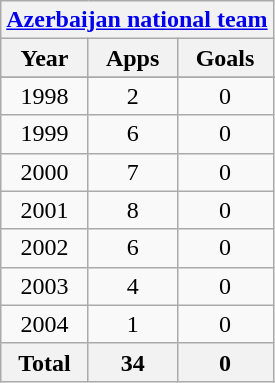<table class="wikitable" style="text-align:center">
<tr>
<th colspan=3><a href='#'>Azerbaijan national team</a></th>
</tr>
<tr>
<th>Year</th>
<th>Apps</th>
<th>Goals</th>
</tr>
<tr>
</tr>
<tr>
<td>1998</td>
<td>2</td>
<td>0</td>
</tr>
<tr>
<td>1999</td>
<td>6</td>
<td>0</td>
</tr>
<tr>
<td>2000</td>
<td>7</td>
<td>0</td>
</tr>
<tr>
<td>2001</td>
<td>8</td>
<td>0</td>
</tr>
<tr>
<td>2002</td>
<td>6</td>
<td>0</td>
</tr>
<tr>
<td>2003</td>
<td>4</td>
<td>0</td>
</tr>
<tr>
<td>2004</td>
<td>1</td>
<td>0</td>
</tr>
<tr>
<th>Total</th>
<th>34</th>
<th>0</th>
</tr>
</table>
